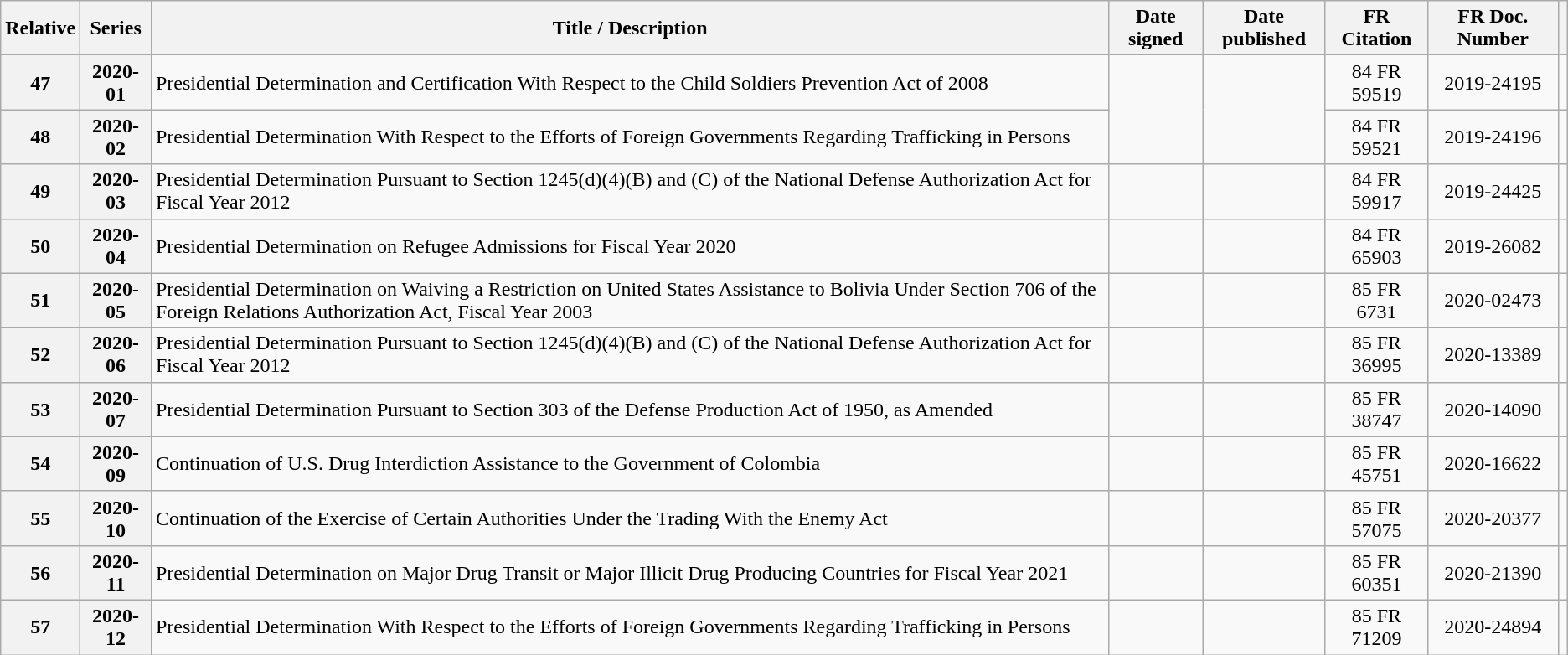<table class="wikitable sortable">
<tr>
<th>Relative </th>
<th>Series </th>
<th>Title / Description</th>
<th>Date signed</th>
<th>Date published</th>
<th>FR Citation</th>
<th>FR Doc. Number</th>
<th class="unsortable"></th>
</tr>
<tr style="text-align:center">
<th>47</th>
<th>2020-01</th>
<td style="text-align:left">Presidential Determination and Certification With Respect to the Child Soldiers Prevention Act of 2008</td>
<td rowspan = "2"></td>
<td rowspan = "2"></td>
<td>84 FR 59519</td>
<td>2019-24195</td>
<td></td>
</tr>
<tr style="text-align:center">
<th>48</th>
<th>2020-02</th>
<td style="text-align:left">Presidential Determination With Respect to the Efforts of Foreign Governments Regarding Trafficking in Persons</td>
<td>84 FR 59521</td>
<td>2019-24196</td>
<td></td>
</tr>
<tr style="text-align:center">
<th>49</th>
<th>2020-03</th>
<td style="text-align:left">Presidential Determination Pursuant to Section 1245(d)(4)(B) and (C) of the National Defense Authorization Act for Fiscal Year 2012</td>
<td></td>
<td></td>
<td>84 FR 59917</td>
<td>2019-24425</td>
<td></td>
</tr>
<tr style="text-align:center">
<th>50</th>
<th>2020-04</th>
<td style="text-align:left">Presidential Determination on Refugee Admissions for Fiscal Year 2020</td>
<td></td>
<td></td>
<td>84 FR 65903</td>
<td>2019-26082</td>
<td></td>
</tr>
<tr style="text-align:center">
<th>51</th>
<th>2020-05</th>
<td style="text-align:left">Presidential Determination on Waiving a Restriction on United States Assistance to Bolivia Under Section 706 of the Foreign Relations Authorization Act, Fiscal Year 2003</td>
<td></td>
<td></td>
<td>85 FR 6731</td>
<td>2020-02473</td>
<td></td>
</tr>
<tr style="text-align:center">
<th>52</th>
<th>2020-06</th>
<td style="text-align:left">Presidential Determination Pursuant to Section 1245(d)(4)(B) and (C) of the National Defense Authorization Act for Fiscal Year 2012</td>
<td></td>
<td></td>
<td>85 FR 36995</td>
<td>2020-13389</td>
<td></td>
</tr>
<tr style="text-align:center">
<th>53</th>
<th>2020-07</th>
<td style="text-align:left">Presidential Determination Pursuant to Section 303 of the Defense Production Act of 1950, as Amended</td>
<td></td>
<td></td>
<td>85 FR 38747</td>
<td>2020-14090</td>
<td></td>
</tr>
<tr style="text-align:center">
<th>54</th>
<th>2020-09</th>
<td style="text-align:left">Continuation of U.S. Drug Interdiction Assistance to the Government of Colombia</td>
<td></td>
<td></td>
<td>85 FR 45751</td>
<td>2020-16622</td>
<td></td>
</tr>
<tr style="text-align:center">
<th>55</th>
<th>2020-10</th>
<td style="text-align:left">Continuation of the Exercise of Certain Authorities Under the Trading With the Enemy Act</td>
<td></td>
<td></td>
<td>85 FR 57075</td>
<td>2020-20377</td>
<td></td>
</tr>
<tr style="text-align:center">
<th>56</th>
<th>2020-11</th>
<td style="text-align:left">Presidential Determination on Major Drug Transit or Major Illicit Drug Producing Countries for Fiscal Year 2021</td>
<td></td>
<td></td>
<td>85 FR 60351</td>
<td>2020-21390</td>
<td></td>
</tr>
<tr style="text-align:center">
<th>57</th>
<th>2020-12</th>
<td style="text-align:left">Presidential Determination With Respect to the Efforts of Foreign Governments Regarding Trafficking in Persons</td>
<td></td>
<td></td>
<td>85 FR 71209</td>
<td>2020-24894</td>
<td></td>
</tr>
</table>
